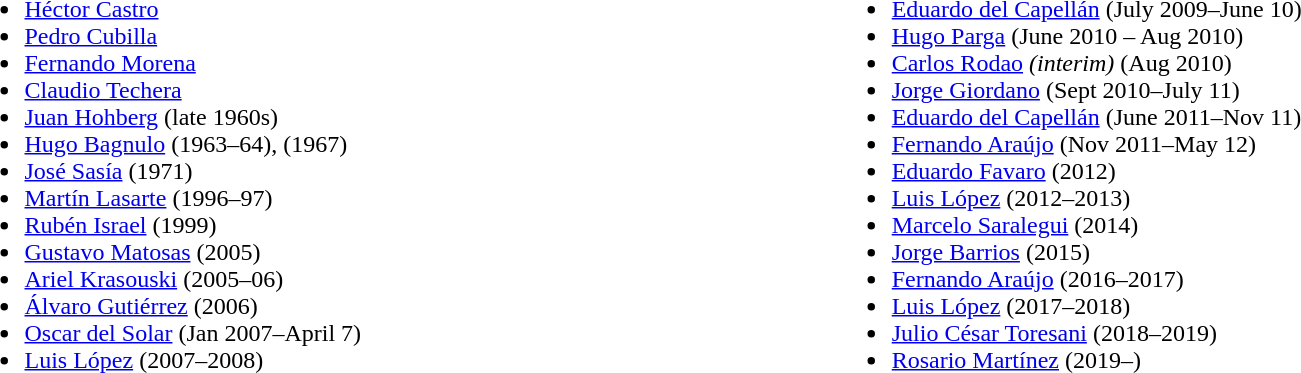<table width=100%>
<tr>
<td><br><ul><li> <a href='#'>Héctor Castro</a></li><li> <a href='#'>Pedro Cubilla</a></li><li> <a href='#'>Fernando Morena</a></li><li> <a href='#'>Claudio Techera</a></li><li>  <a href='#'>Juan Hohberg</a> (late 1960s)</li><li> <a href='#'>Hugo Bagnulo</a> (1963–64), (1967)</li><li> <a href='#'>José Sasía</a> (1971)</li><li> <a href='#'>Martín Lasarte</a> (1996–97)</li><li> <a href='#'>Rubén Israel</a> (1999)</li><li> <a href='#'>Gustavo Matosas</a> (2005)</li><li> <a href='#'>Ariel Krasouski</a> (2005–06)</li><li> <a href='#'>Álvaro Gutiérrez</a> (2006)</li><li> <a href='#'>Oscar del Solar</a> (Jan 2007–April 7)</li><li> <a href='#'>Luis López</a> (2007–2008)</li></ul></td>
<td><br><ul><li> <a href='#'>Eduardo del Capellán</a> (July 2009–June 10)</li><li> <a href='#'>Hugo Parga</a> (June 2010 – Aug 2010)</li><li> <a href='#'>Carlos Rodao</a> <em>(interim)</em> (Aug 2010)</li><li> <a href='#'>Jorge Giordano</a> (Sept 2010–July 11)</li><li> <a href='#'>Eduardo del Capellán</a> (June 2011–Nov 11)</li><li> <a href='#'>Fernando Araújo</a> (Nov 2011–May 12)</li><li> <a href='#'>Eduardo Favaro</a> (2012)</li><li> <a href='#'>Luis López</a> (2012–2013)</li><li> <a href='#'>Marcelo Saralegui</a> (2014)</li><li> <a href='#'>Jorge Barrios</a> (2015)</li><li> <a href='#'>Fernando Araújo</a> (2016–2017)</li><li> <a href='#'>Luis López</a> (2017–2018)</li><li> <a href='#'>Julio César Toresani</a> (2018–2019)</li><li> <a href='#'>Rosario Martínez</a> (2019–)</li></ul></td>
</tr>
</table>
